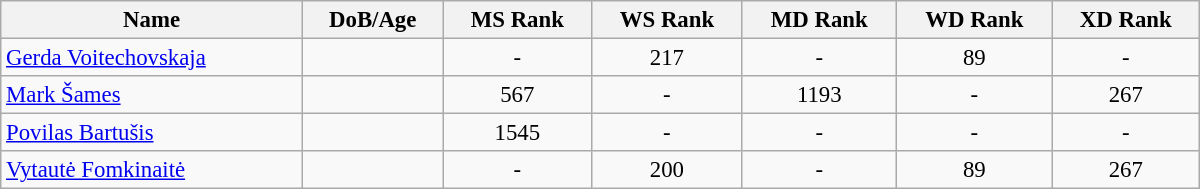<table class="wikitable"  style="width:800px; font-size:95%; text-align:center">
<tr>
<th align="left">Name</th>
<th align="left">DoB/Age</th>
<th align="left">MS Rank</th>
<th align="left">WS Rank</th>
<th align="left">MD Rank</th>
<th align="left">WD Rank</th>
<th align="left">XD Rank</th>
</tr>
<tr>
<td align="left"><a href='#'>Gerda Voitechovskaja</a></td>
<td align="left"></td>
<td>-</td>
<td>217</td>
<td>-</td>
<td>89</td>
<td>-</td>
</tr>
<tr>
<td align="left"><a href='#'>Mark Šames</a></td>
<td align="left"></td>
<td>567</td>
<td>-</td>
<td>1193</td>
<td>-</td>
<td>267</td>
</tr>
<tr>
<td align="left"><a href='#'>Povilas Bartušis</a></td>
<td align="left"></td>
<td>1545</td>
<td>-</td>
<td>-</td>
<td>-</td>
<td>-</td>
</tr>
<tr>
<td align="left"><a href='#'>Vytautė Fomkinaitė</a></td>
<td align="left"></td>
<td>-</td>
<td>200</td>
<td>-</td>
<td>89</td>
<td>267</td>
</tr>
</table>
